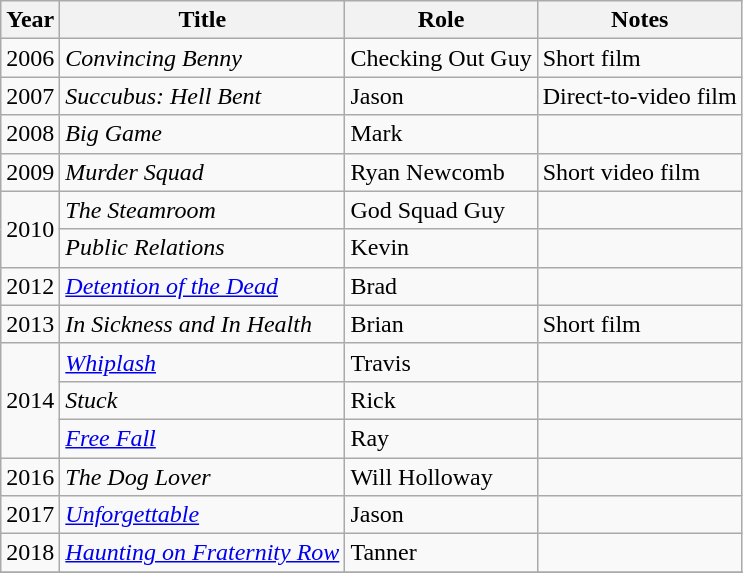<table class="wikitable sortable">
<tr>
<th>Year</th>
<th>Title</th>
<th>Role</th>
<th>Notes</th>
</tr>
<tr>
<td>2006</td>
<td><em>Convincing Benny</em></td>
<td>Checking Out Guy</td>
<td>Short film</td>
</tr>
<tr>
<td>2007</td>
<td><em>Succubus: Hell Bent</em></td>
<td>Jason</td>
<td>Direct-to-video film</td>
</tr>
<tr>
<td>2008</td>
<td><em>Big Game</em></td>
<td>Mark</td>
<td></td>
</tr>
<tr>
<td>2009</td>
<td><em>Murder Squad</em></td>
<td>Ryan Newcomb</td>
<td>Short video film</td>
</tr>
<tr>
<td rowspan="2">2010</td>
<td data-sort-value="Steamroom, The"><em>The Steamroom</em></td>
<td>God Squad Guy</td>
<td></td>
</tr>
<tr>
<td><em>Public Relations</em></td>
<td>Kevin</td>
<td></td>
</tr>
<tr>
<td>2012</td>
<td><em><a href='#'>Detention of the Dead</a></em></td>
<td>Brad</td>
<td></td>
</tr>
<tr>
<td>2013</td>
<td><em>In Sickness and In Health</em></td>
<td>Brian</td>
<td>Short film</td>
</tr>
<tr>
<td rowspan="3">2014</td>
<td><em><a href='#'>Whiplash</a></em></td>
<td>Travis</td>
<td></td>
</tr>
<tr>
<td><em>Stuck</em></td>
<td>Rick</td>
<td></td>
</tr>
<tr>
<td><em><a href='#'>Free Fall</a></em></td>
<td>Ray</td>
<td></td>
</tr>
<tr>
<td>2016</td>
<td data-sort-value="Dog Lover, The"><em>The Dog Lover</em></td>
<td>Will Holloway</td>
<td></td>
</tr>
<tr>
<td>2017</td>
<td><em><a href='#'>Unforgettable</a></em></td>
<td>Jason</td>
<td></td>
</tr>
<tr>
<td>2018</td>
<td><em><a href='#'>Haunting on Fraternity Row</a></em></td>
<td>Tanner</td>
<td></td>
</tr>
<tr>
</tr>
</table>
